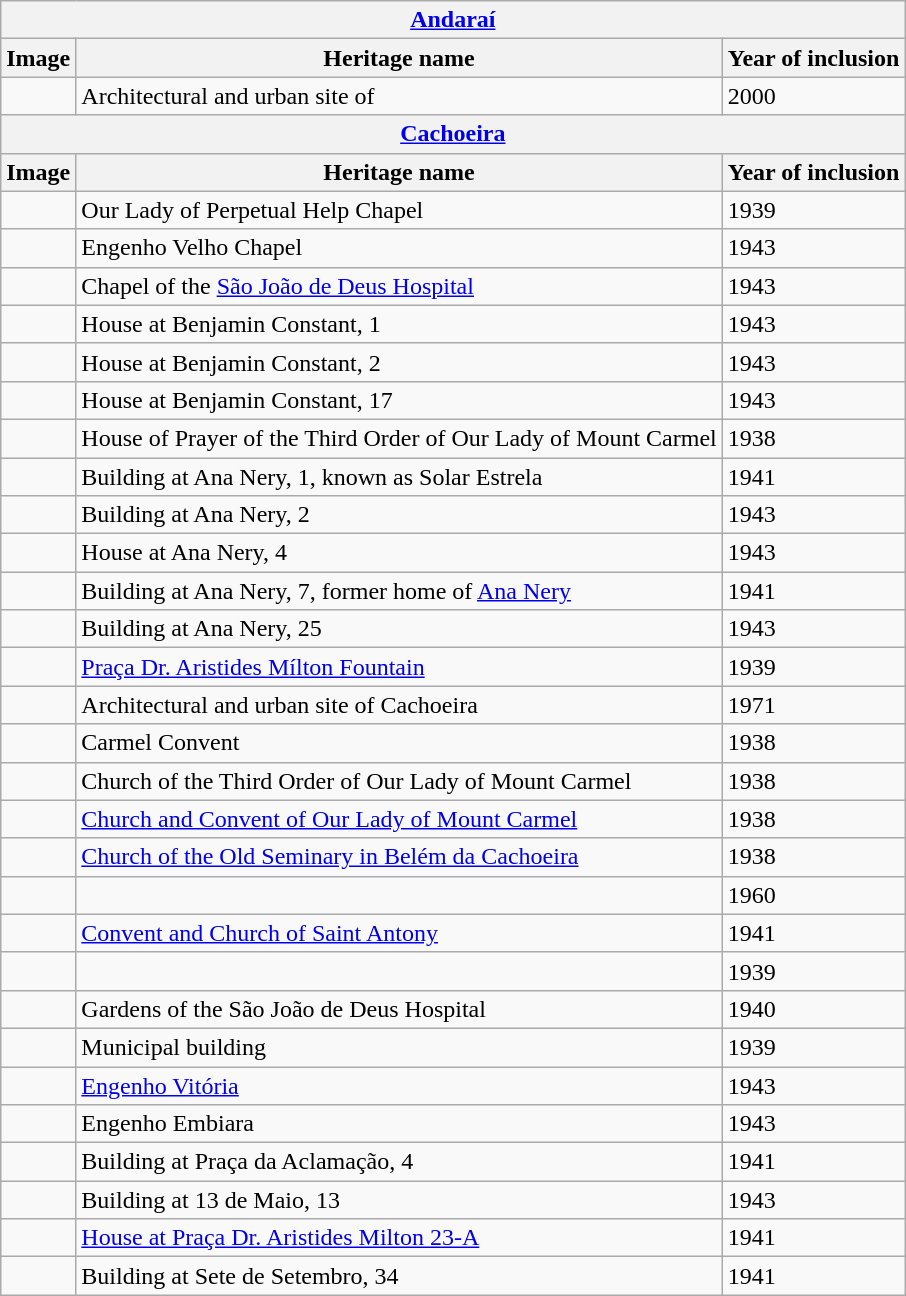<table class="wikitable">
<tr>
<th colspan="3"><a href='#'>Andaraí</a></th>
</tr>
<tr>
<th>Image</th>
<th>Heritage name</th>
<th>Year of inclusion</th>
</tr>
<tr>
<td></td>
<td>Architectural and urban site of </td>
<td>2000</td>
</tr>
<tr>
<th colspan="3"><a href='#'>Cachoeira</a></th>
</tr>
<tr>
<th>Image</th>
<th>Heritage name</th>
<th>Year of inclusion</th>
</tr>
<tr>
<td></td>
<td>Our Lady of Perpetual Help Chapel</td>
<td>1939</td>
</tr>
<tr>
<td></td>
<td>Engenho Velho Chapel</td>
<td>1943</td>
</tr>
<tr>
<td></td>
<td>Chapel of the <a href='#'>São João de Deus Hospital</a></td>
<td>1943</td>
</tr>
<tr>
<td></td>
<td>House at Benjamin Constant, 1</td>
<td>1943</td>
</tr>
<tr>
<td></td>
<td>House at Benjamin Constant, 2</td>
<td>1943</td>
</tr>
<tr>
<td></td>
<td>House at Benjamin Constant, 17</td>
<td>1943</td>
</tr>
<tr>
<td></td>
<td>House of Prayer of the Third Order of Our Lady of Mount Carmel</td>
<td>1938</td>
</tr>
<tr>
<td></td>
<td>Building at Ana Nery, 1, known as Solar Estrela</td>
<td>1941</td>
</tr>
<tr>
<td></td>
<td>Building at Ana Nery, 2</td>
<td>1943</td>
</tr>
<tr>
<td></td>
<td>House at Ana Nery, 4</td>
<td>1943</td>
</tr>
<tr>
<td></td>
<td>Building at Ana Nery, 7, former home of <a href='#'>Ana Nery</a></td>
<td>1941</td>
</tr>
<tr>
<td></td>
<td>Building at Ana Nery, 25</td>
<td>1943</td>
</tr>
<tr>
<td></td>
<td><a href='#'>Praça Dr. Aristides Mílton Fountain</a></td>
<td>1939</td>
</tr>
<tr>
<td></td>
<td>Architectural and urban site of Cachoeira</td>
<td>1971</td>
</tr>
<tr>
<td></td>
<td>Carmel Convent</td>
<td>1938</td>
</tr>
<tr>
<td></td>
<td>Church of the Third Order of Our Lady of Mount Carmel</td>
<td>1938</td>
</tr>
<tr>
<td></td>
<td><a href='#'>Church and Convent of Our Lady of Mount Carmel</a></td>
<td>1938</td>
</tr>
<tr>
<td></td>
<td><a href='#'>Church of the Old Seminary in Belém da Cachoeira</a></td>
<td>1938</td>
</tr>
<tr>
<td></td>
<td></td>
<td>1960</td>
</tr>
<tr>
<td></td>
<td><a href='#'>Convent and Church of Saint Antony</a></td>
<td>1941</td>
</tr>
<tr>
<td></td>
<td></td>
<td>1939</td>
</tr>
<tr>
<td></td>
<td>Gardens of the São João de Deus Hospital</td>
<td>1940</td>
</tr>
<tr>
<td></td>
<td>Municipal building</td>
<td>1939</td>
</tr>
<tr>
<td></td>
<td><a href='#'>Engenho Vitória</a></td>
<td>1943</td>
</tr>
<tr>
<td></td>
<td>Engenho Embiara</td>
<td>1943</td>
</tr>
<tr>
<td></td>
<td>Building at Praça da Aclamação, 4</td>
<td>1941</td>
</tr>
<tr>
<td></td>
<td>Building at 13 de Maio, 13</td>
<td>1943</td>
</tr>
<tr>
<td></td>
<td><a href='#'>House at Praça Dr. Aristides Milton 23-A</a></td>
<td>1941</td>
</tr>
<tr>
<td></td>
<td>Building at Sete de Setembro, 34</td>
<td>1941</td>
</tr>
</table>
